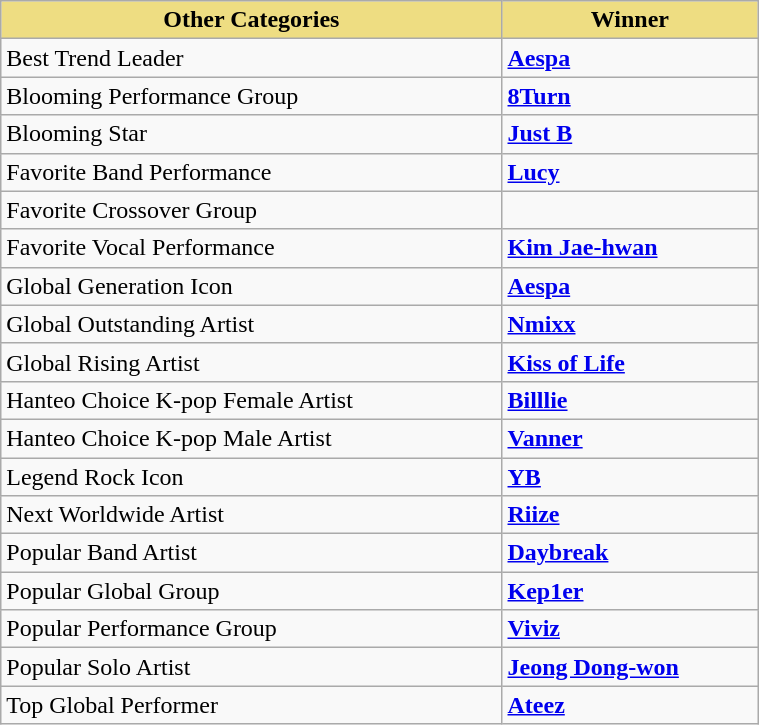<table class="wikitable" style="width:40%">
<tr>
<th style="background:#EEDD82">Other Categories</th>
<th style="background:#EEDD82">Winner</th>
</tr>
<tr>
<td>Best Trend Leader</td>
<td><strong><a href='#'>Aespa</a></strong></td>
</tr>
<tr>
<td>Blooming Performance Group</td>
<td><strong><a href='#'>8Turn</a></strong></td>
</tr>
<tr>
<td>Blooming Star</td>
<td><strong><a href='#'>Just B</a></strong></td>
</tr>
<tr>
<td>Favorite Band Performance</td>
<td><strong><a href='#'>Lucy</a></strong></td>
</tr>
<tr>
<td>Favorite Crossover Group</td>
<td><strong></strong></td>
</tr>
<tr>
<td>Favorite Vocal Performance</td>
<td><strong><a href='#'>Kim Jae-hwan</a></strong></td>
</tr>
<tr>
<td>Global Generation Icon</td>
<td><strong><a href='#'>Aespa</a></strong></td>
</tr>
<tr>
<td>Global Outstanding Artist</td>
<td><strong><a href='#'>Nmixx</a></strong></td>
</tr>
<tr>
<td>Global Rising Artist</td>
<td><strong><a href='#'>Kiss of Life</a></strong></td>
</tr>
<tr>
<td>Hanteo Choice K-pop Female Artist</td>
<td><strong><a href='#'>Billlie</a></strong></td>
</tr>
<tr>
<td>Hanteo Choice K-pop Male Artist</td>
<td><strong><a href='#'>Vanner</a></strong></td>
</tr>
<tr>
<td>Legend Rock Icon</td>
<td><strong><a href='#'>YB</a></strong></td>
</tr>
<tr>
<td>Next Worldwide Artist</td>
<td><strong><a href='#'>Riize</a></strong></td>
</tr>
<tr>
<td>Popular Band Artist</td>
<td><strong><a href='#'>Daybreak</a></strong></td>
</tr>
<tr>
<td>Popular Global Group</td>
<td><strong><a href='#'>Kep1er</a></strong></td>
</tr>
<tr>
<td>Popular Performance Group</td>
<td><strong><a href='#'>Viviz</a></strong></td>
</tr>
<tr>
<td>Popular Solo Artist</td>
<td><strong><a href='#'>Jeong Dong-won</a></strong></td>
</tr>
<tr>
<td>Top Global Performer</td>
<td><strong><a href='#'>Ateez</a></strong></td>
</tr>
</table>
